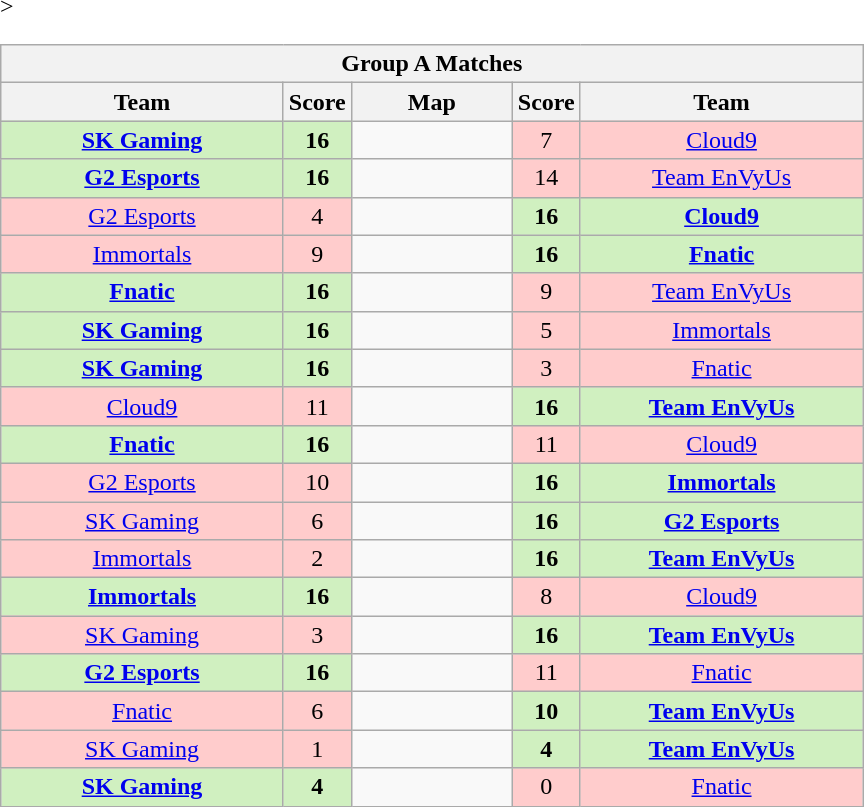<table class="wikitable" style="text-align: center;">
<tr>
<th colspan=5>Group A Matches</th>
</tr>
<tr <noinclude>>
<th width="181px">Team</th>
<th width="20px">Score</th>
<th width="100px">Map</th>
<th width="20px">Score</th>
<th width="181px">Team</noinclude></th>
</tr>
<tr>
<td style="background: #D0F0C0;"><strong><a href='#'>SK Gaming</a></strong></td>
<td style="background: #D0F0C0;"><strong>16</strong></td>
<td></td>
<td style="background: #FFCCCC;">7</td>
<td style="background: #FFCCCC;"><a href='#'>Cloud9</a></td>
</tr>
<tr>
<td style="background: #D0F0C0;"><strong><a href='#'>G2 Esports</a></strong></td>
<td style="background: #D0F0C0;"><strong>16</strong></td>
<td></td>
<td style="background: #FFCCCC;">14</td>
<td style="background: #FFCCCC;"><a href='#'>Team EnVyUs</a></td>
</tr>
<tr>
<td style="background: #FFCCCC;"><a href='#'>G2 Esports</a></td>
<td style="background: #FFCCCC;">4</td>
<td></td>
<td style="background: #D0F0C0;"><strong>16</strong></td>
<td style="background: #D0F0C0;"><strong><a href='#'>Cloud9</a></strong></td>
</tr>
<tr>
<td style="background: #FFCCCC;"><a href='#'>Immortals</a></td>
<td style="background: #FFCCCC;">9</td>
<td></td>
<td style="background: #D0F0C0;"><strong>16</strong></td>
<td style="background: #D0F0C0;"><strong><a href='#'>Fnatic</a></strong></td>
</tr>
<tr>
<td style="background: #D0F0C0;"><strong><a href='#'>Fnatic</a></strong></td>
<td style="background: #D0F0C0;"><strong>16</strong></td>
<td></td>
<td style="background: #FFCCCC;">9</td>
<td style="background: #FFCCCC;"><a href='#'>Team EnVyUs</a></td>
</tr>
<tr>
<td style="background: #D0F0C0;"><strong><a href='#'>SK Gaming</a></strong></td>
<td style="background: #D0F0C0;"><strong>16</strong></td>
<td></td>
<td style="background: #FFCCCC;">5</td>
<td style="background: #FFCCCC;"><a href='#'>Immortals</a></td>
</tr>
<tr>
<td style="background: #D0F0C0;"><strong><a href='#'>SK Gaming</a></strong></td>
<td style="background: #D0F0C0;"><strong>16</strong></td>
<td></td>
<td style="background: #FFCCCC;">3</td>
<td style="background: #FFCCCC;"><a href='#'>Fnatic</a></td>
</tr>
<tr>
<td style="background: #FFCCCC;"><a href='#'>Cloud9</a></td>
<td style="background: #FFCCCC;">11</td>
<td></td>
<td style="background: #D0F0C0;"><strong>16</strong></td>
<td style="background: #D0F0C0;"><strong><a href='#'>Team EnVyUs</a></strong></td>
</tr>
<tr>
<td style="background: #D0F0C0;"><strong><a href='#'>Fnatic</a></strong></td>
<td style="background: #D0F0C0;"><strong>16</strong></td>
<td></td>
<td style="background: #FFCCCC;">11</td>
<td style="background: #FFCCCC;"><a href='#'>Cloud9</a></td>
</tr>
<tr>
<td style="background: #FFCCCC;"><a href='#'>G2 Esports</a></td>
<td style="background: #FFCCCC;">10</td>
<td></td>
<td style="background: #D0F0C0;"><strong>16</strong></td>
<td style="background: #D0F0C0;"><strong><a href='#'>Immortals</a></strong></td>
</tr>
<tr>
<td style="background: #FFCCCC;"><a href='#'>SK Gaming</a></td>
<td style="background: #FFCCCC;">6</td>
<td></td>
<td style="background: #D0F0C0;"><strong>16</strong></td>
<td style="background: #D0F0C0;"><strong><a href='#'>G2 Esports</a></strong></td>
</tr>
<tr>
<td style="background: #FFCCCC;"><a href='#'>Immortals</a></td>
<td style="background: #FFCCCC;">2</td>
<td></td>
<td style="background: #D0F0C0;"><strong>16</strong></td>
<td style="background: #D0F0C0;"><strong><a href='#'>Team EnVyUs</a></strong></td>
</tr>
<tr>
<td style="background: #D0F0C0;"><strong><a href='#'>Immortals</a></strong></td>
<td style="background: #D0F0C0;"><strong>16</strong></td>
<td></td>
<td style="background: #FFCCCC;">8</td>
<td style="background: #FFCCCC;"><a href='#'>Cloud9</a></td>
</tr>
<tr>
<td style="background: #FFCCCC;"><a href='#'>SK Gaming</a></td>
<td style="background: #FFCCCC;">3</td>
<td></td>
<td style="background: #D0F0C0;"><strong>16</strong></td>
<td style="background: #D0F0C0;"><strong><a href='#'>Team EnVyUs</a></strong></td>
</tr>
<tr>
<td style="background: #D0F0C0;"><strong><a href='#'>G2 Esports</a></strong></td>
<td style="background: #D0F0C0;"><strong>16</strong></td>
<td></td>
<td style="background: #FFCCCC;">11</td>
<td style="background: #FFCCCC;"><a href='#'>Fnatic</a></td>
</tr>
<tr>
<td style="background: #FFCCCC;"><a href='#'>Fnatic</a></td>
<td style="background: #FFCCCC;">6</td>
<td></td>
<td style="background: #D0F0C0;"><strong>10</strong></td>
<td style="background: #D0F0C0;"><strong><a href='#'>Team EnVyUs</a></strong></td>
</tr>
<tr>
<td style="background: #FFCCCC;"><a href='#'>SK Gaming</a></td>
<td style="background: #FFCCCC;">1</td>
<td></td>
<td style="background: #D0F0C0;"><strong>4</strong></td>
<td style="background: #D0F0C0;"><strong><a href='#'>Team EnVyUs</a></strong></td>
</tr>
<tr>
<td style="background: #D0F0C0;"><strong><a href='#'>SK Gaming</a></strong></td>
<td style="background: #D0F0C0;"><strong>4</strong></td>
<td></td>
<td style="background: #FFCCCC;">0</td>
<td style="background: #FFCCCC;"><a href='#'>Fnatic</a></td>
</tr>
</table>
